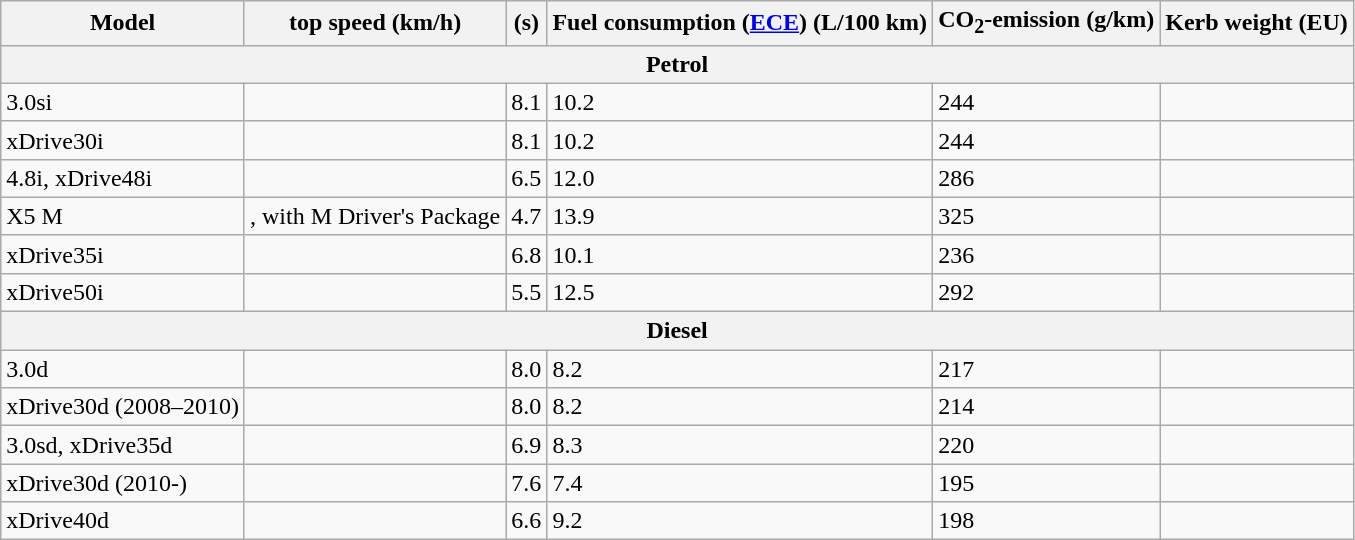<table class="wikitable">
<tr>
<th>Model</th>
<th>top speed (km/h)</th>
<th> (s)</th>
<th>Fuel consumption (<a href='#'>ECE</a>) (L/100 km)</th>
<th>CO<sub>2</sub>-emission (g/km)</th>
<th>Kerb weight (EU)</th>
</tr>
<tr>
<th colspan="10">Petrol</th>
</tr>
<tr>
<td>3.0si</td>
<td></td>
<td>8.1</td>
<td>10.2</td>
<td>244</td>
<td></td>
</tr>
<tr>
<td>xDrive30i</td>
<td></td>
<td>8.1</td>
<td>10.2</td>
<td>244</td>
<td></td>
</tr>
<tr>
<td>4.8i, xDrive48i</td>
<td></td>
<td>6.5</td>
<td>12.0</td>
<td>286</td>
<td></td>
</tr>
<tr>
<td>X5 M</td>
<td>,  with M Driver's Package</td>
<td>4.7</td>
<td>13.9</td>
<td>325</td>
<td></td>
</tr>
<tr>
<td>xDrive35i</td>
<td></td>
<td>6.8</td>
<td>10.1</td>
<td>236</td>
<td></td>
</tr>
<tr>
<td>xDrive50i</td>
<td></td>
<td>5.5</td>
<td>12.5</td>
<td>292</td>
<td></td>
</tr>
<tr>
<th colspan="10">Diesel</th>
</tr>
<tr>
<td>3.0d</td>
<td></td>
<td>8.0</td>
<td>8.2</td>
<td>217</td>
<td></td>
</tr>
<tr>
<td>xDrive30d (2008–2010)</td>
<td></td>
<td>8.0</td>
<td>8.2</td>
<td>214</td>
<td></td>
</tr>
<tr>
<td>3.0sd, xDrive35d</td>
<td></td>
<td>6.9</td>
<td>8.3</td>
<td>220</td>
<td></td>
</tr>
<tr>
<td>xDrive30d (2010-)</td>
<td></td>
<td>7.6</td>
<td>7.4</td>
<td>195</td>
<td></td>
</tr>
<tr>
<td>xDrive40d</td>
<td></td>
<td>6.6</td>
<td>9.2</td>
<td>198</td>
<td></td>
</tr>
</table>
